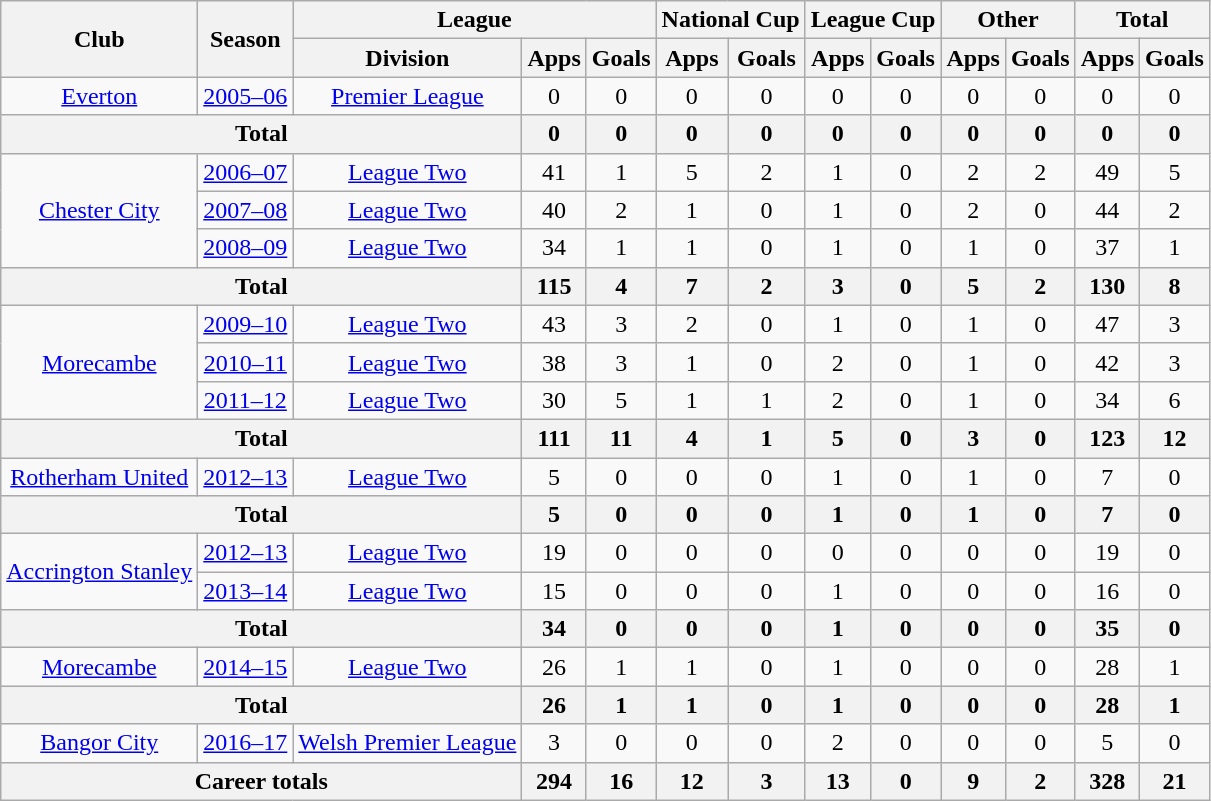<table class="wikitable" style="text-align:center">
<tr>
<th rowspan="2">Club</th>
<th rowspan="2">Season</th>
<th colspan="3">League</th>
<th colspan="2">National Cup</th>
<th colspan="2">League Cup</th>
<th colspan="2">Other</th>
<th colspan="2">Total</th>
</tr>
<tr>
<th>Division</th>
<th>Apps</th>
<th>Goals</th>
<th>Apps</th>
<th>Goals</th>
<th>Apps</th>
<th>Goals</th>
<th>Apps</th>
<th>Goals</th>
<th>Apps</th>
<th>Goals</th>
</tr>
<tr>
<td rowspan="1" valign="center"><a href='#'>Everton</a></td>
<td><a href='#'>2005–06</a></td>
<td><a href='#'>Premier League</a></td>
<td>0</td>
<td>0</td>
<td>0</td>
<td>0</td>
<td>0</td>
<td>0</td>
<td>0</td>
<td>0</td>
<td>0</td>
<td>0</td>
</tr>
<tr>
<th colspan="3">Total</th>
<th>0</th>
<th>0</th>
<th>0</th>
<th>0</th>
<th>0</th>
<th>0</th>
<th>0</th>
<th>0</th>
<th>0</th>
<th>0</th>
</tr>
<tr>
<td rowspan="3" valign="center"><a href='#'>Chester City</a></td>
<td><a href='#'>2006–07</a></td>
<td><a href='#'>League Two</a></td>
<td>41</td>
<td>1</td>
<td>5</td>
<td>2</td>
<td>1</td>
<td>0</td>
<td>2</td>
<td>2</td>
<td>49</td>
<td>5</td>
</tr>
<tr>
<td><a href='#'>2007–08</a></td>
<td><a href='#'>League Two</a></td>
<td>40</td>
<td>2</td>
<td>1</td>
<td>0</td>
<td>1</td>
<td>0</td>
<td>2</td>
<td>0</td>
<td>44</td>
<td>2</td>
</tr>
<tr>
<td><a href='#'>2008–09</a></td>
<td><a href='#'>League Two</a></td>
<td>34</td>
<td>1</td>
<td>1</td>
<td>0</td>
<td>1</td>
<td>0</td>
<td>1</td>
<td>0</td>
<td>37</td>
<td>1</td>
</tr>
<tr>
<th colspan="3">Total</th>
<th>115</th>
<th>4</th>
<th>7</th>
<th>2</th>
<th>3</th>
<th>0</th>
<th>5</th>
<th>2</th>
<th>130</th>
<th>8</th>
</tr>
<tr>
<td rowspan="3" valign="center"><a href='#'>Morecambe</a></td>
<td><a href='#'>2009–10</a></td>
<td><a href='#'>League Two</a></td>
<td>43</td>
<td>3</td>
<td>2</td>
<td>0</td>
<td>1</td>
<td>0</td>
<td>1</td>
<td>0</td>
<td>47</td>
<td>3</td>
</tr>
<tr>
<td><a href='#'>2010–11</a></td>
<td><a href='#'>League Two</a></td>
<td>38</td>
<td>3</td>
<td>1</td>
<td>0</td>
<td>2</td>
<td>0</td>
<td>1</td>
<td>0</td>
<td>42</td>
<td>3</td>
</tr>
<tr>
<td><a href='#'>2011–12</a></td>
<td><a href='#'>League Two</a></td>
<td>30</td>
<td>5</td>
<td>1</td>
<td>1</td>
<td>2</td>
<td>0</td>
<td>1</td>
<td>0</td>
<td>34</td>
<td>6</td>
</tr>
<tr>
<th colspan="3">Total</th>
<th>111</th>
<th>11</th>
<th>4</th>
<th>1</th>
<th>5</th>
<th>0</th>
<th>3</th>
<th>0</th>
<th>123</th>
<th>12</th>
</tr>
<tr>
<td rowspan="1" valign="center"><a href='#'>Rotherham United</a></td>
<td><a href='#'>2012–13</a></td>
<td><a href='#'>League Two</a></td>
<td>5</td>
<td>0</td>
<td>0</td>
<td>0</td>
<td>1</td>
<td>0</td>
<td>1</td>
<td>0</td>
<td>7</td>
<td>0</td>
</tr>
<tr>
<th colspan="3">Total</th>
<th>5</th>
<th>0</th>
<th>0</th>
<th>0</th>
<th>1</th>
<th>0</th>
<th>1</th>
<th>0</th>
<th>7</th>
<th>0</th>
</tr>
<tr>
<td rowspan="2" valign="center"><a href='#'>Accrington Stanley</a></td>
<td><a href='#'>2012–13</a></td>
<td><a href='#'>League Two</a></td>
<td>19</td>
<td>0</td>
<td>0</td>
<td>0</td>
<td>0</td>
<td>0</td>
<td>0</td>
<td>0</td>
<td>19</td>
<td>0</td>
</tr>
<tr>
<td><a href='#'>2013–14</a></td>
<td><a href='#'>League Two</a></td>
<td>15</td>
<td>0</td>
<td>0</td>
<td>0</td>
<td>1</td>
<td>0</td>
<td>0</td>
<td>0</td>
<td>16</td>
<td>0</td>
</tr>
<tr>
<th colspan="3">Total</th>
<th>34</th>
<th>0</th>
<th>0</th>
<th>0</th>
<th>1</th>
<th>0</th>
<th>0</th>
<th>0</th>
<th>35</th>
<th>0</th>
</tr>
<tr>
<td rowspan="1" valign="center"><a href='#'>Morecambe</a></td>
<td><a href='#'>2014–15</a></td>
<td><a href='#'>League Two</a></td>
<td>26</td>
<td>1</td>
<td>1</td>
<td>0</td>
<td>1</td>
<td>0</td>
<td>0</td>
<td>0</td>
<td>28</td>
<td>1</td>
</tr>
<tr>
<th colspan="3">Total</th>
<th>26</th>
<th>1</th>
<th>1</th>
<th>0</th>
<th>1</th>
<th>0</th>
<th>0</th>
<th>0</th>
<th>28</th>
<th>1</th>
</tr>
<tr>
<td rowspan="1" valign="center"><a href='#'>Bangor City</a></td>
<td><a href='#'>2016–17</a></td>
<td><a href='#'>Welsh Premier League</a></td>
<td>3</td>
<td>0</td>
<td>0</td>
<td>0</td>
<td>2</td>
<td>0</td>
<td>0</td>
<td>0</td>
<td>5</td>
<td>0</td>
</tr>
<tr>
<th colspan="3">Career totals</th>
<th>294</th>
<th>16</th>
<th>12</th>
<th>3</th>
<th>13</th>
<th>0</th>
<th>9</th>
<th>2</th>
<th>328</th>
<th>21</th>
</tr>
</table>
